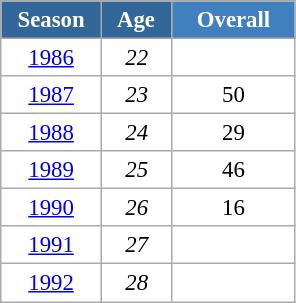<table class="wikitable" style="font-size:95%; text-align:center; border:grey solid 1px; border-collapse:collapse; background:#ffffff;">
<tr>
<th style="background-color:#369; color:white; width:60px;"> Season </th>
<th style="background-color:#369; color:white; width:40px;"> Age </th>
<th style="background-color:#4180be; color:white; width:75px;">Overall</th>
</tr>
<tr>
<td><a href='#'>1986</a></td>
<td><em>22</em></td>
<td></td>
</tr>
<tr>
<td><a href='#'>1987</a></td>
<td><em>23</em></td>
<td>50</td>
</tr>
<tr>
<td><a href='#'>1988</a></td>
<td><em>24</em></td>
<td>29</td>
</tr>
<tr>
<td><a href='#'>1989</a></td>
<td><em>25</em></td>
<td>46</td>
</tr>
<tr>
<td><a href='#'>1990</a></td>
<td><em>26</em></td>
<td>16</td>
</tr>
<tr>
<td><a href='#'>1991</a></td>
<td><em>27</em></td>
<td></td>
</tr>
<tr>
<td><a href='#'>1992</a></td>
<td><em>28</em></td>
<td></td>
</tr>
</table>
